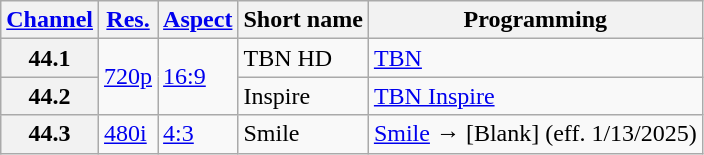<table class="wikitable">
<tr>
<th scope = "col"><a href='#'>Channel</a></th>
<th scope = "col"><a href='#'>Res.</a></th>
<th scope = "col"><a href='#'>Aspect</a></th>
<th scope = "col">Short name</th>
<th scope = "col">Programming</th>
</tr>
<tr>
<th scope = "row">44.1</th>
<td rowspan=2><a href='#'>720p</a></td>
<td rowspan=2><a href='#'>16:9</a></td>
<td>TBN HD</td>
<td><a href='#'>TBN</a></td>
</tr>
<tr>
<th scope = "row">44.2</th>
<td>Inspire</td>
<td><a href='#'>TBN Inspire</a></td>
</tr>
<tr>
<th scope = "row">44.3</th>
<td><a href='#'>480i</a></td>
<td><a href='#'>4:3</a></td>
<td>Smile</td>
<td><a href='#'>Smile</a> → [Blank] (eff. 1/13/2025)</td>
</tr>
</table>
